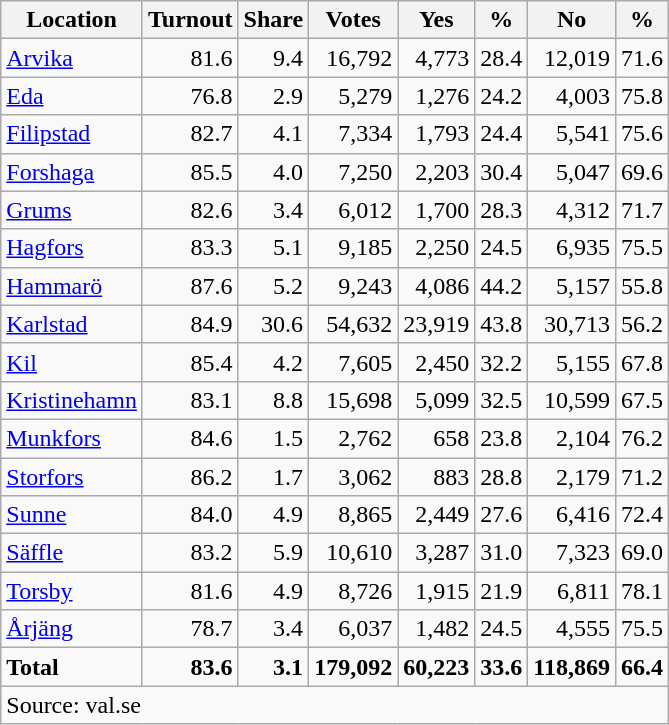<table class="wikitable sortable" style=text-align:right>
<tr>
<th>Location</th>
<th>Turnout</th>
<th>Share</th>
<th>Votes</th>
<th>Yes</th>
<th>%</th>
<th>No</th>
<th>%</th>
</tr>
<tr>
<td align=left><a href='#'>Arvika</a></td>
<td>81.6</td>
<td>9.4</td>
<td>16,792</td>
<td>4,773</td>
<td>28.4</td>
<td>12,019</td>
<td>71.6</td>
</tr>
<tr>
<td align=left><a href='#'>Eda</a></td>
<td>76.8</td>
<td>2.9</td>
<td>5,279</td>
<td>1,276</td>
<td>24.2</td>
<td>4,003</td>
<td>75.8</td>
</tr>
<tr>
<td align=left><a href='#'>Filipstad</a></td>
<td>82.7</td>
<td>4.1</td>
<td>7,334</td>
<td>1,793</td>
<td>24.4</td>
<td>5,541</td>
<td>75.6</td>
</tr>
<tr>
<td align=left><a href='#'>Forshaga</a></td>
<td>85.5</td>
<td>4.0</td>
<td>7,250</td>
<td>2,203</td>
<td>30.4</td>
<td>5,047</td>
<td>69.6</td>
</tr>
<tr>
<td align=left><a href='#'>Grums</a></td>
<td>82.6</td>
<td>3.4</td>
<td>6,012</td>
<td>1,700</td>
<td>28.3</td>
<td>4,312</td>
<td>71.7</td>
</tr>
<tr>
<td align=left><a href='#'>Hagfors</a></td>
<td>83.3</td>
<td>5.1</td>
<td>9,185</td>
<td>2,250</td>
<td>24.5</td>
<td>6,935</td>
<td>75.5</td>
</tr>
<tr>
<td align=left><a href='#'>Hammarö</a></td>
<td>87.6</td>
<td>5.2</td>
<td>9,243</td>
<td>4,086</td>
<td>44.2</td>
<td>5,157</td>
<td>55.8</td>
</tr>
<tr>
<td align=left><a href='#'>Karlstad</a></td>
<td>84.9</td>
<td>30.6</td>
<td>54,632</td>
<td>23,919</td>
<td>43.8</td>
<td>30,713</td>
<td>56.2</td>
</tr>
<tr>
<td align=left><a href='#'>Kil</a></td>
<td>85.4</td>
<td>4.2</td>
<td>7,605</td>
<td>2,450</td>
<td>32.2</td>
<td>5,155</td>
<td>67.8</td>
</tr>
<tr>
<td align=left><a href='#'>Kristinehamn</a></td>
<td>83.1</td>
<td>8.8</td>
<td>15,698</td>
<td>5,099</td>
<td>32.5</td>
<td>10,599</td>
<td>67.5</td>
</tr>
<tr>
<td align=left><a href='#'>Munkfors</a></td>
<td>84.6</td>
<td>1.5</td>
<td>2,762</td>
<td>658</td>
<td>23.8</td>
<td>2,104</td>
<td>76.2</td>
</tr>
<tr>
<td align=left><a href='#'>Storfors</a></td>
<td>86.2</td>
<td>1.7</td>
<td>3,062</td>
<td>883</td>
<td>28.8</td>
<td>2,179</td>
<td>71.2</td>
</tr>
<tr>
<td align=left><a href='#'>Sunne</a></td>
<td>84.0</td>
<td>4.9</td>
<td>8,865</td>
<td>2,449</td>
<td>27.6</td>
<td>6,416</td>
<td>72.4</td>
</tr>
<tr>
<td align=left><a href='#'>Säffle</a></td>
<td>83.2</td>
<td>5.9</td>
<td>10,610</td>
<td>3,287</td>
<td>31.0</td>
<td>7,323</td>
<td>69.0</td>
</tr>
<tr>
<td align=left><a href='#'>Torsby</a></td>
<td>81.6</td>
<td>4.9</td>
<td>8,726</td>
<td>1,915</td>
<td>21.9</td>
<td>6,811</td>
<td>78.1</td>
</tr>
<tr>
<td align=left><a href='#'>Årjäng</a></td>
<td>78.7</td>
<td>3.4</td>
<td>6,037</td>
<td>1,482</td>
<td>24.5</td>
<td>4,555</td>
<td>75.5</td>
</tr>
<tr>
<td align=left><strong>Total</strong></td>
<td><strong>83.6</strong></td>
<td><strong>3.1</strong></td>
<td><strong>179,092</strong></td>
<td><strong>60,223</strong></td>
<td><strong>33.6</strong></td>
<td><strong>118,869</strong></td>
<td><strong>66.4</strong></td>
</tr>
<tr>
<td align=left colspan=8>Source: val.se </td>
</tr>
</table>
